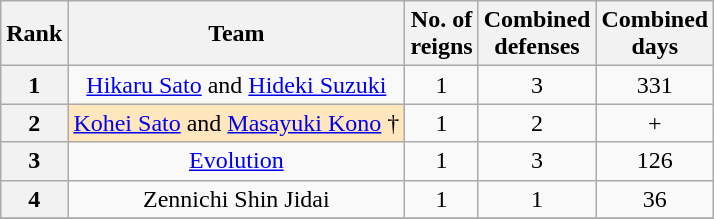<table class="wikitable sortable" style="text-align: center">
<tr>
<th>Rank</th>
<th>Team</th>
<th data-sort-type="number">No. of<br>reigns</th>
<th data-sort-type="number">Combined<br>defenses</th>
<th data-sort-type="number">Combined<br>days</th>
</tr>
<tr>
<th>1</th>
<td><a href='#'>Hikaru Sato</a> and <a href='#'>Hideki Suzuki</a></td>
<td>1</td>
<td>3</td>
<td>331</td>
</tr>
<tr>
<th>2</th>
<td style="background-color:#ffe6bd"><a href='#'>Kohei Sato</a> and <a href='#'>Masayuki Kono</a> †</td>
<td>1</td>
<td>2</td>
<td>+</td>
</tr>
<tr>
<th>3</th>
<td><a href='#'>Evolution</a><br></td>
<td>1</td>
<td>3</td>
<td>126</td>
</tr>
<tr>
<th>4</th>
<td>Zennichi Shin Jidai<br></td>
<td>1</td>
<td>1</td>
<td>36</td>
</tr>
<tr>
</tr>
</table>
